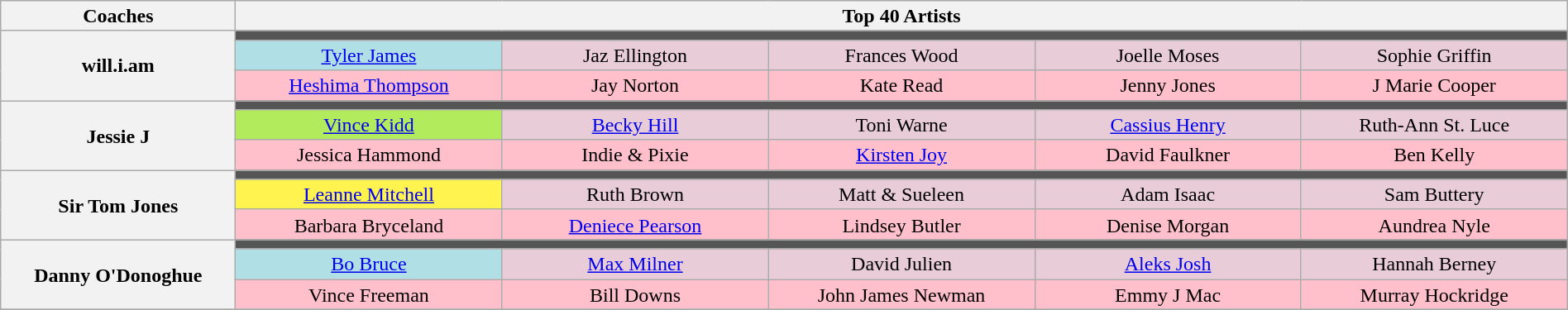<table class="wikitable" style="text-align:center; line-height:17px; width:100%;">
<tr>
<th scope="col" width="15%">Coaches</th>
<th scope="col" width="85%" colspan="5">Top 40 Artists</th>
</tr>
<tr>
<th rowspan="3">will.i.am</th>
<td colspan="5" style="background:#555555;"></td>
</tr>
<tr>
<td style="background:#B0E0E6" width="17%"><a href='#'>Tyler James</a></td>
<td style="background:#E8CCD7" width="17%">Jaz Ellington</td>
<td style="background:#E8CCD7" width="17%">Frances Wood</td>
<td style="background:#E8CCD7" width="17%">Joelle Moses</td>
<td style="background:#E8CCD7" width="17%">Sophie Griffin</td>
</tr>
<tr>
<td style="background:pink"><a href='#'>Heshima Thompson</a></td>
<td style="background:pink">Jay Norton</td>
<td style="background:pink">Kate Read</td>
<td style="background:pink">Jenny Jones</td>
<td style="background:pink">J Marie Cooper</td>
</tr>
<tr>
<th rowspan="3">Jessie J</th>
<td colspan="5" style="background:#555555;"></td>
</tr>
<tr>
<td style="background:#B2EC5D"><a href='#'>Vince Kidd</a></td>
<td style="background:#E8CCD7"><a href='#'>Becky Hill</a></td>
<td style="background:#E8CCD7">Toni Warne</td>
<td style="background:#E8CCD7"><a href='#'>Cassius Henry</a></td>
<td style="background:#E8CCD7">Ruth-Ann St. Luce</td>
</tr>
<tr>
<td style="background:pink">Jessica Hammond</td>
<td style="background:pink">Indie & Pixie</td>
<td style="background:pink"><a href='#'>Kirsten Joy</a></td>
<td style="background:pink">David Faulkner</td>
<td style="background:pink">Ben Kelly</td>
</tr>
<tr>
<th rowspan="3">Sir Tom Jones</th>
<td colspan="5" style="background:#555555;"></td>
</tr>
<tr>
<td style="background:#FFF44F"><a href='#'>Leanne Mitchell</a></td>
<td style="background:#E8CCD7">Ruth Brown</td>
<td style="background:#E8CCD7">Matt & Sueleen</td>
<td style="background:#E8CCD7">Adam Isaac</td>
<td style="background:#E8CCD7">Sam Buttery</td>
</tr>
<tr>
<td style="background:pink">Barbara Bryceland</td>
<td style="background:pink"><a href='#'>Deniece Pearson</a></td>
<td style="background:pink">Lindsey Butler</td>
<td style="background:pink">Denise Morgan</td>
<td style="background:pink">Aundrea Nyle</td>
</tr>
<tr>
<th rowspan="3">Danny O'Donoghue</th>
<td colspan="5" style="background:#555555;"></td>
</tr>
<tr>
<td style="background:#B0E0E6"><a href='#'>Bo Bruce</a></td>
<td style="background:#E8CCD7"><a href='#'>Max Milner</a></td>
<td style="background:#E8CCD7">David Julien</td>
<td style="background:#E8CCD7"><a href='#'>Aleks Josh</a></td>
<td style="background:#E8CCD7">Hannah Berney</td>
</tr>
<tr>
<td style="background:pink">Vince Freeman</td>
<td style="background:pink">Bill Downs</td>
<td style="background:pink">John James Newman</td>
<td style="background:pink">Emmy J Mac</td>
<td style="background:pink">Murray Hockridge</td>
</tr>
<tr>
</tr>
</table>
